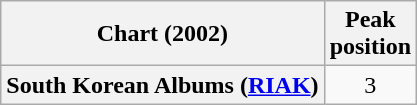<table class="wikitable plainrowheaders" style="text-align:center;">
<tr>
<th>Chart (2002)</th>
<th>Peak<br>position</th>
</tr>
<tr>
<th scope="row">South Korean Albums (<a href='#'>RIAK</a>)</th>
<td>3</td>
</tr>
</table>
